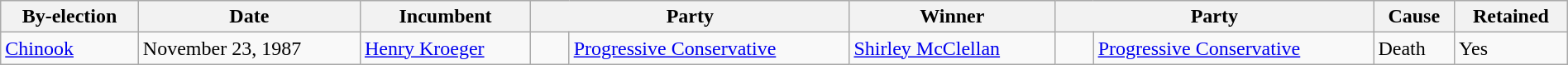<table class=wikitable style="width:100%">
<tr>
<th>By-election</th>
<th>Date</th>
<th>Incumbent</th>
<th colspan=2>Party</th>
<th>Winner</th>
<th colspan=2>Party</th>
<th>Cause</th>
<th>Retained</th>
</tr>
<tr>
<td><a href='#'>Chinook</a></td>
<td>November 23, 1987</td>
<td><a href='#'>Henry Kroeger</a></td>
<td>    </td>
<td><a href='#'>Progressive Conservative</a></td>
<td><a href='#'>Shirley McClellan</a></td>
<td>    </td>
<td><a href='#'>Progressive Conservative</a></td>
<td>Death</td>
<td>Yes</td>
</tr>
</table>
